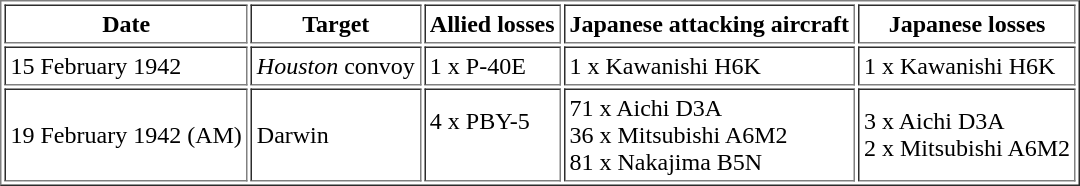<table border="1" cellpadding="3px">
<tr>
<th>Date</th>
<th>Target</th>
<th>Allied losses</th>
<th>Japanese attacking aircraft</th>
<th>Japanese losses</th>
</tr>
<tr>
<td>15 February 1942</td>
<td><em>Houston</em> convoy</td>
<td>1 x P-40E</td>
<td>1 x Kawanishi H6K</td>
<td>1 x Kawanishi H6K</td>
</tr>
<tr>
<td>19 February 1942 (AM)</td>
<td>Darwin</td>
<td>4 x PBY-5 <br> <br> </td>
<td>71 x Aichi D3A <br>36 x Mitsubishi A6M2 <br>81 x Nakajima B5N</td>
<td>3 x Aichi D3A <br>2 x Mitsubishi A6M2</td>
</tr>
</table>
